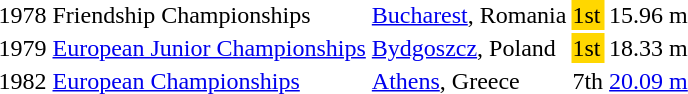<table>
<tr>
<td>1978</td>
<td>Friendship Championships</td>
<td><a href='#'>Bucharest</a>, Romania</td>
<td bgcolor=gold>1st</td>
<td>15.96 m</td>
</tr>
<tr>
<td>1979</td>
<td><a href='#'>European Junior Championships</a></td>
<td><a href='#'>Bydgoszcz</a>, Poland</td>
<td bgcolor=gold>1st</td>
<td>18.33 m</td>
</tr>
<tr>
<td>1982</td>
<td><a href='#'>European Championships</a></td>
<td><a href='#'>Athens</a>, Greece</td>
<td>7th</td>
<td><a href='#'>20.09 m</a></td>
</tr>
</table>
